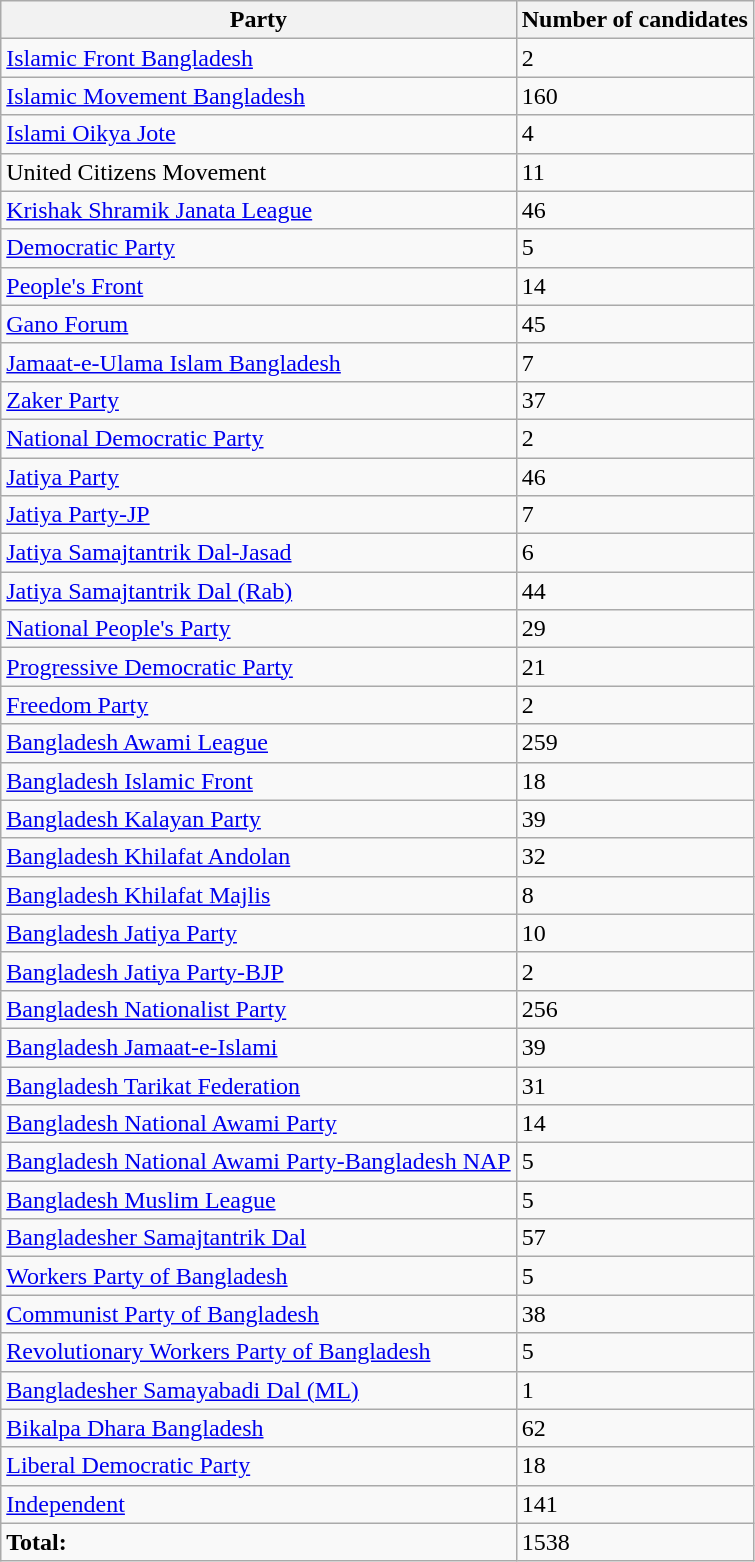<table class="wikitable sortable" style="margin-left:-4px; text-align:left">
<tr>
<th>Party</th>
<th>Number of candidates</th>
</tr>
<tr>
<td><a href='#'>Islamic Front Bangladesh</a></td>
<td>2</td>
</tr>
<tr>
<td><a href='#'>Islamic Movement Bangladesh</a></td>
<td>160</td>
</tr>
<tr>
<td><a href='#'>Islami Oikya Jote</a></td>
<td>4</td>
</tr>
<tr>
<td>United Citizens Movement</td>
<td>11</td>
</tr>
<tr>
<td><a href='#'>Krishak Shramik Janata League</a></td>
<td>46</td>
</tr>
<tr>
<td><a href='#'>Democratic Party</a></td>
<td>5</td>
</tr>
<tr>
<td><a href='#'>People's Front</a></td>
<td>14</td>
</tr>
<tr>
<td><a href='#'>Gano Forum</a></td>
<td>45</td>
</tr>
<tr>
<td><a href='#'>Jamaat-e-Ulama Islam Bangladesh</a></td>
<td>7</td>
</tr>
<tr>
<td><a href='#'>Zaker Party</a></td>
<td>37</td>
</tr>
<tr>
<td><a href='#'>National Democratic Party</a></td>
<td>2</td>
</tr>
<tr>
<td><a href='#'>Jatiya Party</a></td>
<td>46</td>
</tr>
<tr>
<td><a href='#'>Jatiya Party-JP</a></td>
<td>7</td>
</tr>
<tr>
<td><a href='#'>Jatiya Samajtantrik Dal-Jasad</a></td>
<td>6</td>
</tr>
<tr>
<td><a href='#'>Jatiya Samajtantrik Dal (Rab)</a></td>
<td>44</td>
</tr>
<tr>
<td><a href='#'>National People's Party</a></td>
<td>29</td>
</tr>
<tr>
<td><a href='#'>Progressive Democratic Party</a></td>
<td>21</td>
</tr>
<tr>
<td><a href='#'>Freedom Party</a></td>
<td>2</td>
</tr>
<tr>
<td><a href='#'>Bangladesh Awami League</a></td>
<td>259</td>
</tr>
<tr>
<td><a href='#'>Bangladesh Islamic Front</a></td>
<td>18</td>
</tr>
<tr>
<td><a href='#'>Bangladesh Kalayan Party</a></td>
<td>39</td>
</tr>
<tr>
<td><a href='#'>Bangladesh Khilafat Andolan</a></td>
<td>32</td>
</tr>
<tr>
<td><a href='#'>Bangladesh Khilafat Majlis</a></td>
<td>8</td>
</tr>
<tr>
<td><a href='#'>Bangladesh Jatiya Party</a></td>
<td>10</td>
</tr>
<tr>
<td><a href='#'>Bangladesh Jatiya Party-BJP</a></td>
<td>2</td>
</tr>
<tr>
<td><a href='#'>Bangladesh Nationalist Party</a></td>
<td>256</td>
</tr>
<tr>
<td><a href='#'>Bangladesh Jamaat-e-Islami</a></td>
<td>39</td>
</tr>
<tr>
<td><a href='#'>Bangladesh Tarikat Federation</a></td>
<td>31</td>
</tr>
<tr>
<td><a href='#'>Bangladesh National Awami Party</a></td>
<td>14</td>
</tr>
<tr>
<td><a href='#'>Bangladesh National Awami Party-Bangladesh NAP</a></td>
<td>5</td>
</tr>
<tr>
<td><a href='#'>Bangladesh Muslim League</a></td>
<td>5</td>
</tr>
<tr>
<td><a href='#'>Bangladesher Samajtantrik Dal</a></td>
<td>57</td>
</tr>
<tr>
<td><a href='#'>Workers Party of Bangladesh</a></td>
<td>5</td>
</tr>
<tr>
<td><a href='#'>Communist Party of Bangladesh</a></td>
<td>38</td>
</tr>
<tr>
<td><a href='#'>Revolutionary Workers Party of Bangladesh</a></td>
<td>5</td>
</tr>
<tr>
<td><a href='#'>Bangladesher Samayabadi Dal (ML)</a></td>
<td>1</td>
</tr>
<tr>
<td><a href='#'>Bikalpa Dhara Bangladesh</a></td>
<td>62</td>
</tr>
<tr>
<td><a href='#'>Liberal Democratic Party</a></td>
<td>18</td>
</tr>
<tr>
<td><a href='#'>Independent</a></td>
<td>141</td>
</tr>
<tr>
<td><strong>Total:</strong></td>
<td>1538</td>
</tr>
</table>
